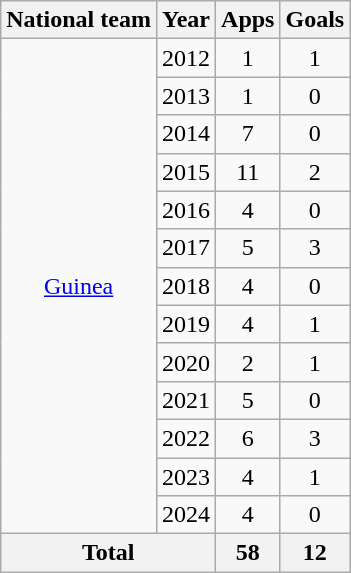<table class="wikitable" style="text-align: center;">
<tr>
<th>National team</th>
<th>Year</th>
<th>Apps</th>
<th>Goals</th>
</tr>
<tr>
<td rowspan="13"><a href='#'>Guinea</a></td>
<td>2012</td>
<td>1</td>
<td>1</td>
</tr>
<tr>
<td>2013</td>
<td>1</td>
<td>0</td>
</tr>
<tr>
<td>2014</td>
<td>7</td>
<td>0</td>
</tr>
<tr>
<td>2015</td>
<td>11</td>
<td>2</td>
</tr>
<tr>
<td>2016</td>
<td>4</td>
<td>0</td>
</tr>
<tr>
<td>2017</td>
<td>5</td>
<td>3</td>
</tr>
<tr>
<td>2018</td>
<td>4</td>
<td>0</td>
</tr>
<tr>
<td>2019</td>
<td>4</td>
<td>1</td>
</tr>
<tr>
<td>2020</td>
<td>2</td>
<td>1</td>
</tr>
<tr>
<td>2021</td>
<td>5</td>
<td>0</td>
</tr>
<tr>
<td>2022</td>
<td>6</td>
<td>3</td>
</tr>
<tr>
<td>2023</td>
<td>4</td>
<td>1</td>
</tr>
<tr>
<td>2024</td>
<td>4</td>
<td>0</td>
</tr>
<tr>
<th colspan="2">Total</th>
<th>58</th>
<th>12</th>
</tr>
</table>
